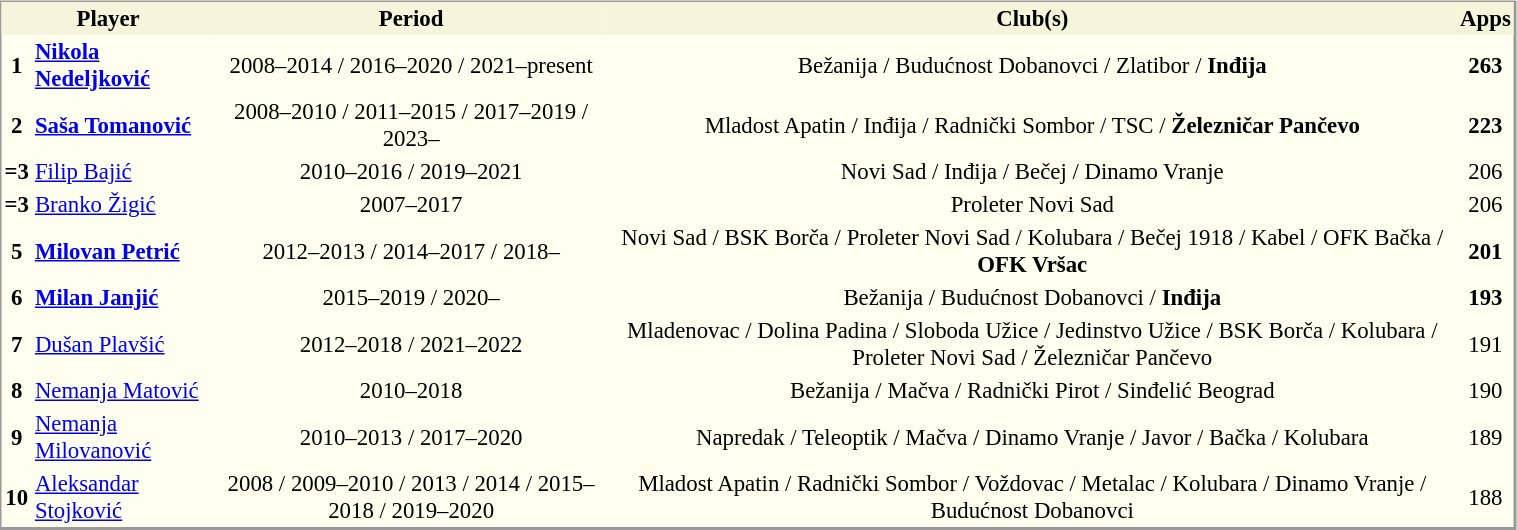<table align="left" cellpadding="2" cellspacing="0" style="margin: 1em 0; border: 1px solid #999; border-right-width: 2px; border-bottom-width: 2px; background-color:ivory; width:80%; font-size:95%">
<tr style="background:beige;">
</tr>
<tr style="background:beige">
<th colspan="2" align="center">Player</th>
<th align="center">Period</th>
<th align="center" abbr="Club">Club(s)</th>
<th align="center">Apps</th>
</tr>
<tr>
<th>1</th>
<td> <strong><a href='#'>Nikola Nedeljković</a></strong></td>
<td align="center">2008–2014 / 2016–2020 / 2021–present</td>
<td align="center">Bežanija / Budućnost Dobanovci / Zlatibor / <strong>Inđija</strong></td>
<td align="center"><strong>263</strong></td>
</tr>
<tr>
<th>2</th>
<td> <strong><a href='#'>Saša Tomanović</a></strong></td>
<td align="center">2008–2010 / 2011–2015 / 2017–2019 / 2023–</td>
<td align="center">Mladost Apatin / Inđija / Radnički Sombor / TSC / <strong>Železničar Pančevo</strong></td>
<td align="center"><strong>223</strong></td>
</tr>
<tr>
<th>=3</th>
<td> <a href='#'>Filip Bajić</a></td>
<td align="center">2010–2016 / 2019–2021</td>
<td align="center">Novi Sad / Inđija / Bečej / Dinamo Vranje</td>
<td align="center">206</td>
</tr>
<tr>
<th>=3</th>
<td> <a href='#'>Branko Žigić</a></td>
<td align="center">2007–2017</td>
<td align="center">Proleter Novi Sad</td>
<td align="center">206</td>
</tr>
<tr>
<th>5</th>
<td> <strong><a href='#'>Milovan Petrić</a></strong></td>
<td align="center">2012–2013 / 2014–2017 / 2018–</td>
<td align="center">Novi Sad / BSK Borča / Proleter Novi Sad / Kolubara / Bečej 1918 / Kabel / OFK Bačka / <strong>OFK Vršac</strong></td>
<td align="center"><strong>201</strong></td>
</tr>
<tr>
<th>6</th>
<td> <strong><a href='#'>Milan Janjić</a></strong></td>
<td align="center">2015–2019 / 2020–</td>
<td align="center">Bežanija / Budućnost Dobanovci / <strong>Inđija</strong></td>
<td align="center"><strong>193</strong></td>
</tr>
<tr>
<th>7</th>
<td> <a href='#'>Dušan Plavšić</a></td>
<td align="center">2012–2018 / 2021–2022</td>
<td align="center">Mladenovac / Dolina Padina / Sloboda Užice / Jedinstvo Užice / BSK Borča / Kolubara / Proleter Novi Sad / Železničar Pančevo</td>
<td align="center">191</td>
</tr>
<tr>
<th>8</th>
<td> <a href='#'>Nemanja Matović</a></td>
<td align="center">2010–2018</td>
<td align="center">Bežanija / Mačva / Radnički Pirot / Sinđelić Beograd</td>
<td align="center">190</td>
</tr>
<tr>
<th>9</th>
<td> <a href='#'>Nemanja Milovanović</a></td>
<td align="center">2010–2013 / 2017–2020</td>
<td align="center">Napredak / Teleoptik / Mačva / Dinamo Vranje / Javor / Bačka / Kolubara</td>
<td align="center">189</td>
</tr>
<tr>
<th>10</th>
<td> <a href='#'>Aleksandar Stojković</a></td>
<td align="center">2008 / 2009–2010 / 2013 / 2014 / 2015–2018 / 2019–2020</td>
<td align="center">Mladost Apatin / Radnički Sombor / Voždovac / Metalac / Kolubara / Dinamo Vranje / Budućnost Dobanovci</td>
<td align="center">188</td>
</tr>
<tr>
</tr>
</table>
